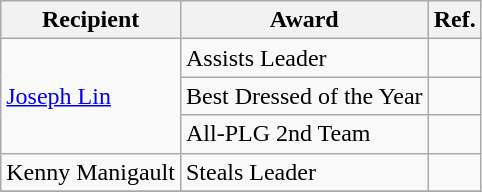<table class="wikitable">
<tr>
<th>Recipient</th>
<th>Award</th>
<th>Ref.</th>
</tr>
<tr>
<td rowspan="3"><a href='#'>Joseph Lin</a></td>
<td>Assists Leader</td>
<td></td>
</tr>
<tr>
<td>Best Dressed of the Year</td>
<td></td>
</tr>
<tr>
<td>All-PLG 2nd Team</td>
<td></td>
</tr>
<tr>
<td>Kenny Manigault</td>
<td>Steals Leader</td>
<td></td>
</tr>
<tr>
</tr>
</table>
